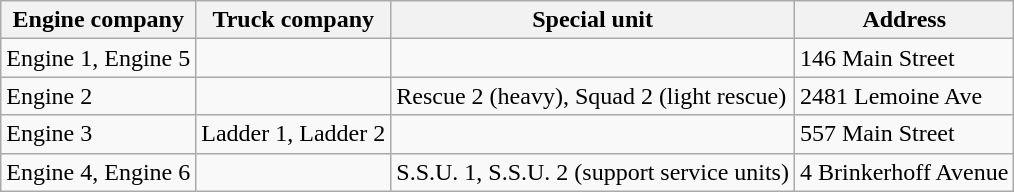<table class=wikitable>
<tr valign=bottom>
<th>Engine company</th>
<th>Truck company</th>
<th>Special unit</th>
<th>Address</th>
</tr>
<tr>
<td>Engine 1, Engine 5</td>
<td></td>
<td></td>
<td>146 Main Street</td>
</tr>
<tr>
<td>Engine 2</td>
<td></td>
<td>Rescue 2 (heavy), Squad 2 (light rescue)</td>
<td>2481 Lemoine Ave</td>
</tr>
<tr>
<td>Engine 3</td>
<td>Ladder 1, Ladder 2</td>
<td></td>
<td>557 Main Street</td>
</tr>
<tr>
<td>Engine 4, Engine 6</td>
<td></td>
<td>S.S.U. 1, S.S.U. 2 (support service units)</td>
<td>4 Brinkerhoff Avenue</td>
</tr>
</table>
